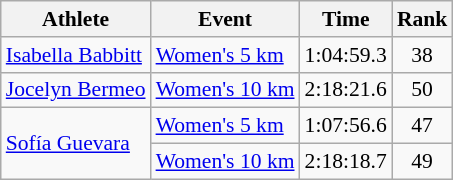<table class="wikitable" style="text-align:center; font-size:90%">
<tr>
<th>Athlete</th>
<th>Event</th>
<th>Time</th>
<th>Rank</th>
</tr>
<tr>
<td align=left><a href='#'>Isabella Babbitt</a></td>
<td align=left><a href='#'>Women's 5 km</a></td>
<td>1:04:59.3</td>
<td>38</td>
</tr>
<tr>
<td align=left><a href='#'>Jocelyn Bermeo</a></td>
<td align=left><a href='#'>Women's 10 km</a></td>
<td>2:18:21.6</td>
<td>50</td>
</tr>
<tr>
<td rowspan=2 align=left><a href='#'>Sofía Guevara</a></td>
<td align=left><a href='#'>Women's 5 km</a></td>
<td>1:07:56.6</td>
<td>47</td>
</tr>
<tr>
<td align=left><a href='#'>Women's 10 km</a></td>
<td>2:18:18.7</td>
<td>49</td>
</tr>
</table>
